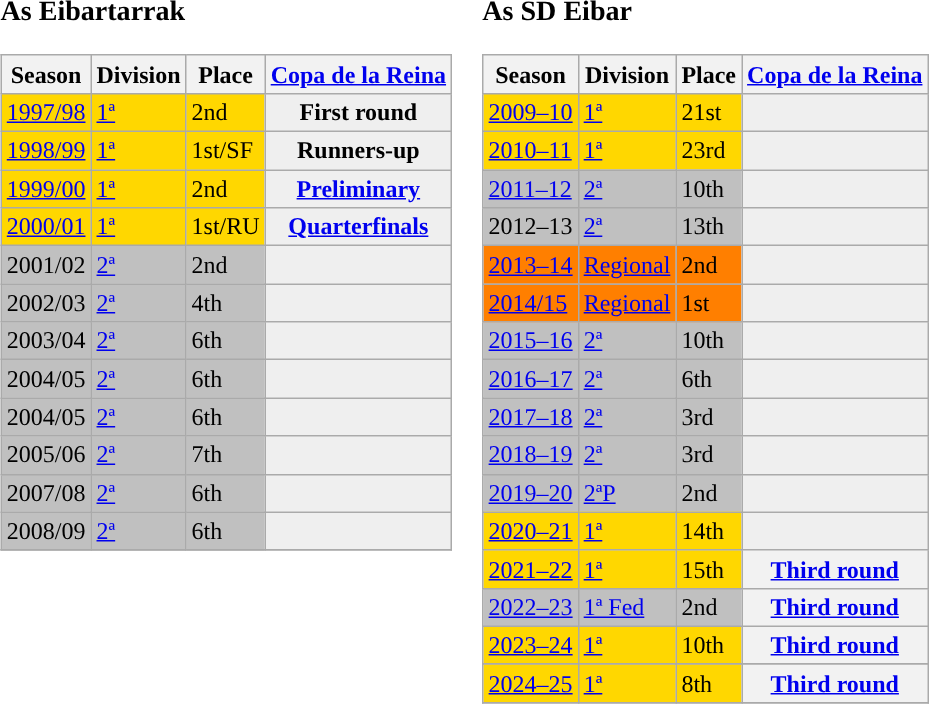<table>
<tr>
<td valign=top width=0%><br><h3>As Eibartarrak</h3><table class="wikitable">
<tr style="background:#f0f6fa;">
<th>Season</th>
<th>Division</th>
<th>Place</th>
<th><a href='#'>Copa de la Reina</a></th>
</tr>
<tr>
<td style="background:gold;"><a href='#'>1997/98</a></td>
<td style="background:gold;"><a href='#'>1ª</a></td>
<td style="background:gold;">2nd</td>
<th style="background:#efefef;">First round</th>
</tr>
<tr>
<td style="background:gold;"><a href='#'>1998/99</a></td>
<td style="background:gold;"><a href='#'>1ª</a></td>
<td style="background:gold;">1st/SF</td>
<th style="background:#efefef;">Runners-up</th>
</tr>
<tr>
<td style="background:gold;"><a href='#'>1999/00</a></td>
<td style="background:gold;"><a href='#'>1ª</a></td>
<td style="background:gold;">2nd</td>
<th style="background:#efefef;"><a href='#'>Preliminary</a></th>
</tr>
<tr>
<td style="background:gold;"><a href='#'>2000/01</a></td>
<td style="background:gold;"><a href='#'>1ª</a></td>
<td style="background:gold;">1st/RU</td>
<th style="background:#efefef;"><a href='#'>Quarterfinals</a></th>
</tr>
<tr>
<td style="background:silver;">2001/02</td>
<td style="background:silver;"><a href='#'>2ª</a></td>
<td style="background:silver;">2nd</td>
<th style="background:#efefef;"></th>
</tr>
<tr>
<td style="background:silver;">2002/03</td>
<td style="background:silver;"><a href='#'>2ª</a></td>
<td style="background:silver;">4th</td>
<th style="background:#efefef;"></th>
</tr>
<tr>
<td style="background:silver;">2003/04</td>
<td style="background:silver;"><a href='#'>2ª</a></td>
<td style="background:silver;">6th</td>
<th style="background:#efefef;"></th>
</tr>
<tr>
<td style="background:silver;">2004/05</td>
<td style="background:silver;"><a href='#'>2ª</a></td>
<td style="background:silver;">6th</td>
<th style="background:#efefef;"></th>
</tr>
<tr>
<td style="background:silver;">2004/05</td>
<td style="background:silver;"><a href='#'>2ª</a></td>
<td style="background:silver;">6th</td>
<th style="background:#efefef;"></th>
</tr>
<tr>
<td style="background:silver;">2005/06</td>
<td style="background:silver;"><a href='#'>2ª</a></td>
<td style="background:silver;">7th</td>
<th style="background:#efefef;"></th>
</tr>
<tr>
<td style="background:silver;">2007/08</td>
<td style="background:silver;"><a href='#'>2ª</a></td>
<td style="background:silver;">6th</td>
<th style="background:#efefef;"></th>
</tr>
<tr>
<td style="background:silver;">2008/09</td>
<td style="background:silver;"><a href='#'>2ª</a></td>
<td style="background:silver;">6th</td>
<th style="background:#efefef;"></th>
</tr>
<tr>
</tr>
</table>
</td>
<td valign="top" width=0%><br><h3>As SD Eibar</h3><table class="wikitable">
<tr style="background:#f0f6fa;">
<th>Season</th>
<th>Division</th>
<th>Place</th>
<th><a href='#'>Copa de la Reina</a></th>
</tr>
<tr>
<td style="background:gold;"><a href='#'>2009–10</a></td>
<td style="background:gold;"><a href='#'>1ª</a></td>
<td style="background:gold;">21st</td>
<th style="background:#efefef;"></th>
</tr>
<tr>
<td style="background:gold;"><a href='#'>2010–11</a></td>
<td style="background:gold;"><a href='#'>1ª</a></td>
<td style="background:gold;">23rd</td>
<th style="background:#efefef;"></th>
</tr>
<tr>
<td style="background:silver;"><a href='#'>2011–12</a></td>
<td style="background:silver;"><a href='#'>2ª</a></td>
<td style="background:silver;">10th</td>
<th style="background:#efefef;"></th>
</tr>
<tr>
<td style="background:silver;">2012–13</td>
<td style="background:silver;"><a href='#'>2ª</a></td>
<td style="background:silver;">13th</td>
<th style="background:#efefef;"></th>
</tr>
<tr>
<td style="background:#FF7F00;"><a href='#'>2013–14</a></td>
<td style="background:#FF7F00;"><a href='#'>Regional</a></td>
<td style="background:#FF7F00;">2nd</td>
<th style="background:#efefef;"></th>
</tr>
<tr>
<td style="background:#FF7F00;"><a href='#'>2014/15</a></td>
<td style="background:#FF7F00;"><a href='#'>Regional</a></td>
<td style="background:#FF7F00;">1st</td>
<th style="background:#efefef;"></th>
</tr>
<tr>
<td style="background:silver;"><a href='#'>2015–16</a></td>
<td style="background:silver;"><a href='#'>2ª</a></td>
<td style="background:silver;">10th</td>
<th style="background:#efefef;"></th>
</tr>
<tr>
<td style="background:silver;"><a href='#'>2016–17</a></td>
<td style="background:silver;"><a href='#'>2ª</a></td>
<td style="background:silver;">6th</td>
<th style="background:#efefef;"></th>
</tr>
<tr>
<td style="background:silver;"><a href='#'>2017–18</a></td>
<td style="background:silver;"><a href='#'>2ª</a></td>
<td style="background:silver;">3rd</td>
<th style="background:#efefef;"></th>
</tr>
<tr>
<td style="background:silver;"><a href='#'>2018–19</a></td>
<td style="background:silver;"><a href='#'>2ª</a></td>
<td style="background:silver;">3rd</td>
<th style="background:#efefef;"></th>
</tr>
<tr>
<td style="background:silver;"><a href='#'>2019–20</a></td>
<td style="background:silver;"><a href='#'>2ªP</a></td>
<td style="background:silver;">2nd</td>
<th style="background:#efefef;"></th>
</tr>
<tr>
<td style="background:gold;"><a href='#'>2020–21</a></td>
<td style="background:gold;"><a href='#'>1ª</a></td>
<td style="background:gold;">14th</td>
<th style="background:#efefef;"></th>
</tr>
<tr>
<td style="background:gold;"><a href='#'>2021–22</a></td>
<td style="background:gold;"><a href='#'>1ª</a></td>
<td style="background:gold;">15th</td>
<th><a href='#'>Third round</a></th>
</tr>
<tr>
<td style="background:silver;"><a href='#'>2022–23</a></td>
<td style="background:silver;"><a href='#'>1ª Fed</a></td>
<td style="background:silver;">2nd</td>
<th><a href='#'>Third round</a></th>
</tr>
<tr>
<td style="background:gold;"><a href='#'>2023–24</a></td>
<td style="background:gold;"><a href='#'>1ª</a></td>
<td style="background:gold;">10th</td>
<th><a href='#'>Third round</a></th>
</tr>
<tr>
</tr>
<tr>
<td style="background:gold;"><a href='#'>2024–25</a></td>
<td style="background:gold;"><a href='#'>1ª</a></td>
<td style="background:gold;">8th</td>
<th><a href='#'>Third round</a></th>
</tr>
<tr>
</tr>
</table>
</td>
</tr>
</table>
